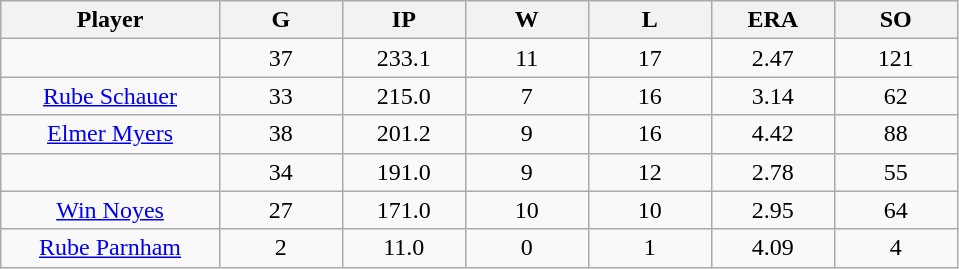<table class="wikitable sortable">
<tr>
<th bgcolor="#DDDDFF" width="16%">Player</th>
<th bgcolor="#DDDDFF" width="9%">G</th>
<th bgcolor="#DDDDFF" width="9%">IP</th>
<th bgcolor="#DDDDFF" width="9%">W</th>
<th bgcolor="#DDDDFF" width="9%">L</th>
<th bgcolor="#DDDDFF" width="9%">ERA</th>
<th bgcolor="#DDDDFF" width="9%">SO</th>
</tr>
<tr align="center">
<td></td>
<td>37</td>
<td>233.1</td>
<td>11</td>
<td>17</td>
<td>2.47</td>
<td>121</td>
</tr>
<tr align="center">
<td><a href='#'>Rube Schauer</a></td>
<td>33</td>
<td>215.0</td>
<td>7</td>
<td>16</td>
<td>3.14</td>
<td>62</td>
</tr>
<tr align=center>
<td><a href='#'>Elmer Myers</a></td>
<td>38</td>
<td>201.2</td>
<td>9</td>
<td>16</td>
<td>4.42</td>
<td>88</td>
</tr>
<tr align=center>
<td></td>
<td>34</td>
<td>191.0</td>
<td>9</td>
<td>12</td>
<td>2.78</td>
<td>55</td>
</tr>
<tr align="center">
<td><a href='#'>Win Noyes</a></td>
<td>27</td>
<td>171.0</td>
<td>10</td>
<td>10</td>
<td>2.95</td>
<td>64</td>
</tr>
<tr align=center>
<td><a href='#'>Rube Parnham</a></td>
<td>2</td>
<td>11.0</td>
<td>0</td>
<td>1</td>
<td>4.09</td>
<td>4</td>
</tr>
</table>
